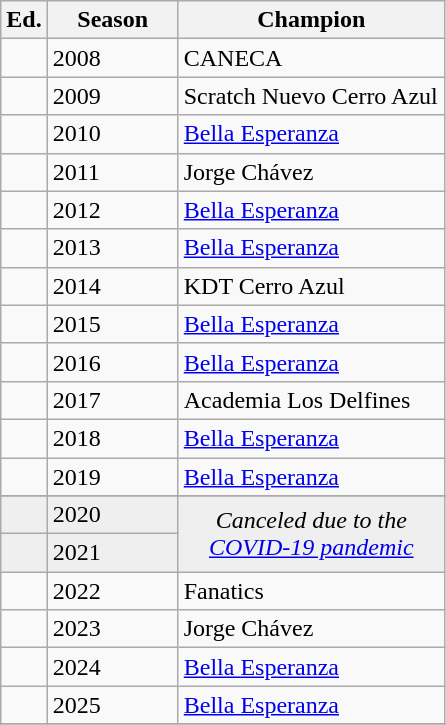<table class="wikitable sortable">
<tr>
<th width=px>Ed.</th>
<th width=80px>Season</th>
<th width=170px>Champion</th>
</tr>
<tr>
<td></td>
<td>2008</td>
<td>CANECA</td>
</tr>
<tr>
<td></td>
<td>2009</td>
<td>Scratch Nuevo Cerro Azul</td>
</tr>
<tr>
<td></td>
<td>2010</td>
<td><a href='#'>Bella Esperanza</a></td>
</tr>
<tr>
<td></td>
<td>2011</td>
<td>Jorge Chávez</td>
</tr>
<tr>
<td></td>
<td>2012</td>
<td><a href='#'>Bella Esperanza</a></td>
</tr>
<tr>
<td></td>
<td>2013</td>
<td><a href='#'>Bella Esperanza</a></td>
</tr>
<tr>
<td></td>
<td>2014</td>
<td>KDT Cerro Azul</td>
</tr>
<tr>
<td></td>
<td>2015</td>
<td><a href='#'>Bella Esperanza</a></td>
</tr>
<tr>
<td></td>
<td>2016</td>
<td><a href='#'>Bella Esperanza</a></td>
</tr>
<tr>
<td></td>
<td>2017</td>
<td>Academia Los Delfines</td>
</tr>
<tr>
<td></td>
<td>2018</td>
<td><a href='#'>Bella Esperanza</a></td>
</tr>
<tr>
<td></td>
<td>2019</td>
<td><a href='#'>Bella Esperanza</a></td>
</tr>
<tr>
</tr>
<tr bgcolor=#efefef>
<td></td>
<td>2020</td>
<td rowspan=2 colspan="1" align=center><em>Canceled due to the <a href='#'>COVID-19 pandemic</a></em></td>
</tr>
<tr bgcolor=#efefef>
<td></td>
<td>2021</td>
</tr>
<tr>
<td></td>
<td>2022</td>
<td>Fanatics</td>
</tr>
<tr>
<td></td>
<td>2023</td>
<td>Jorge Chávez</td>
</tr>
<tr>
<td></td>
<td>2024</td>
<td><a href='#'>Bella Esperanza</a></td>
</tr>
<tr>
<td></td>
<td>2025</td>
<td><a href='#'>Bella Esperanza</a></td>
</tr>
<tr>
</tr>
</table>
